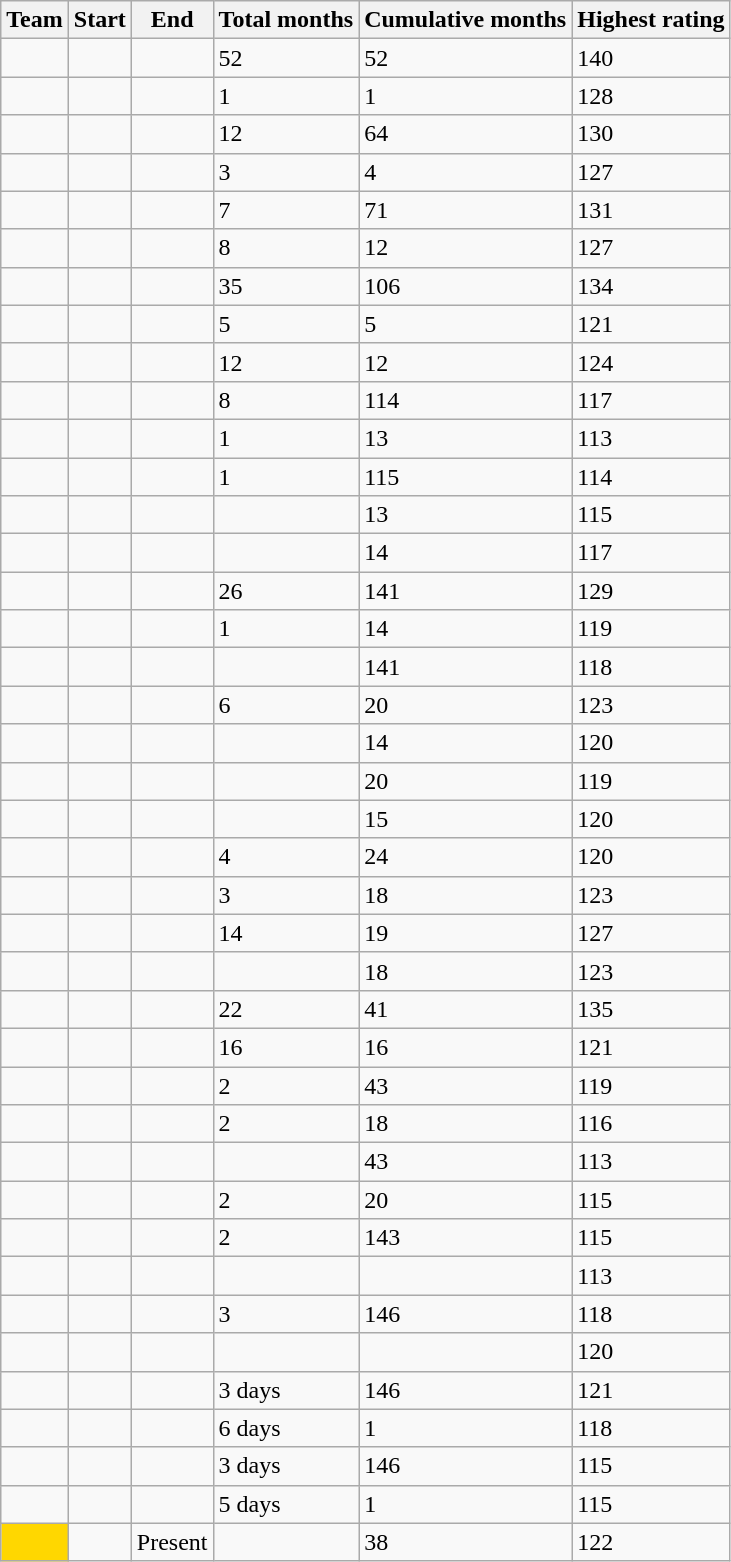<table class="wikitable sortable">
<tr>
<th>Team</th>
<th>Start</th>
<th>End</th>
<th>Total months</th>
<th>Cumulative months</th>
<th>Highest rating</th>
</tr>
<tr>
<td></td>
<td></td>
<td></td>
<td>52</td>
<td>52</td>
<td>140</td>
</tr>
<tr>
<td></td>
<td></td>
<td></td>
<td>1</td>
<td>1</td>
<td>128</td>
</tr>
<tr>
<td></td>
<td></td>
<td></td>
<td>12</td>
<td>64</td>
<td>130</td>
</tr>
<tr>
<td></td>
<td></td>
<td></td>
<td>3</td>
<td>4</td>
<td>127</td>
</tr>
<tr>
<td></td>
<td></td>
<td></td>
<td>7</td>
<td>71</td>
<td>131</td>
</tr>
<tr>
<td></td>
<td></td>
<td></td>
<td>8</td>
<td>12</td>
<td>127</td>
</tr>
<tr>
<td></td>
<td></td>
<td></td>
<td>35</td>
<td>106</td>
<td>134</td>
</tr>
<tr>
<td></td>
<td></td>
<td></td>
<td>5</td>
<td>5</td>
<td>121</td>
</tr>
<tr>
<td></td>
<td></td>
<td></td>
<td>12</td>
<td>12</td>
<td>124</td>
</tr>
<tr>
<td></td>
<td></td>
<td></td>
<td>8</td>
<td>114</td>
<td>117</td>
</tr>
<tr>
<td></td>
<td></td>
<td></td>
<td>1</td>
<td>13</td>
<td>113</td>
</tr>
<tr>
<td></td>
<td></td>
<td></td>
<td>1</td>
<td>115</td>
<td>114</td>
</tr>
<tr>
<td></td>
<td></td>
<td></td>
<td></td>
<td>13</td>
<td>115</td>
</tr>
<tr>
<td></td>
<td></td>
<td></td>
<td></td>
<td>14</td>
<td>117</td>
</tr>
<tr>
<td></td>
<td></td>
<td></td>
<td>26</td>
<td>141</td>
<td>129</td>
</tr>
<tr>
<td></td>
<td></td>
<td></td>
<td>1</td>
<td>14</td>
<td>119</td>
</tr>
<tr>
<td></td>
<td></td>
<td></td>
<td></td>
<td>141</td>
<td>118</td>
</tr>
<tr>
<td></td>
<td></td>
<td></td>
<td>6</td>
<td>20</td>
<td>123</td>
</tr>
<tr>
<td></td>
<td></td>
<td></td>
<td></td>
<td>14</td>
<td>120</td>
</tr>
<tr>
<td></td>
<td></td>
<td></td>
<td></td>
<td>20</td>
<td>119</td>
</tr>
<tr>
<td></td>
<td></td>
<td></td>
<td></td>
<td>15</td>
<td>120</td>
</tr>
<tr>
<td></td>
<td></td>
<td></td>
<td>4</td>
<td>24</td>
<td>120</td>
</tr>
<tr>
<td></td>
<td></td>
<td></td>
<td>3</td>
<td>18</td>
<td>123</td>
</tr>
<tr>
<td></td>
<td></td>
<td></td>
<td>14</td>
<td>19</td>
<td>127</td>
</tr>
<tr>
<td></td>
<td></td>
<td></td>
<td></td>
<td>18</td>
<td>123</td>
</tr>
<tr>
<td></td>
<td></td>
<td></td>
<td>22</td>
<td>41</td>
<td>135</td>
</tr>
<tr>
<td></td>
<td></td>
<td></td>
<td>16</td>
<td>16</td>
<td>121</td>
</tr>
<tr>
<td></td>
<td></td>
<td></td>
<td>2</td>
<td>43</td>
<td>119</td>
</tr>
<tr>
<td></td>
<td></td>
<td></td>
<td>2</td>
<td>18</td>
<td>116</td>
</tr>
<tr>
<td></td>
<td></td>
<td></td>
<td></td>
<td>43</td>
<td>113</td>
</tr>
<tr>
<td></td>
<td></td>
<td></td>
<td>2</td>
<td>20</td>
<td>115</td>
</tr>
<tr>
<td></td>
<td></td>
<td></td>
<td>2</td>
<td>143</td>
<td>115</td>
</tr>
<tr>
<td></td>
<td></td>
<td></td>
<td></td>
<td></td>
<td>113</td>
</tr>
<tr>
<td></td>
<td></td>
<td></td>
<td>3</td>
<td>146</td>
<td>118</td>
</tr>
<tr>
<td></td>
<td></td>
<td></td>
<td></td>
<td></td>
<td>120</td>
</tr>
<tr>
<td></td>
<td></td>
<td></td>
<td>3 days</td>
<td>146</td>
<td>121</td>
</tr>
<tr>
<td></td>
<td></td>
<td></td>
<td>6 days</td>
<td>1</td>
<td>118</td>
</tr>
<tr>
<td></td>
<td></td>
<td></td>
<td>3 days</td>
<td>146</td>
<td>115</td>
</tr>
<tr>
<td></td>
<td></td>
<td></td>
<td>5 days</td>
<td>1</td>
<td>115</td>
</tr>
<tr>
<td style="background:gold;"><strong></strong></td>
<td></td>
<td>Present</td>
<td></td>
<td>38</td>
<td>122</td>
</tr>
</table>
